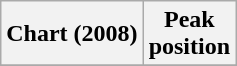<table class="wikitable plainrowheaders" style="text-align:center">
<tr>
<th scope="col">Chart (2008)</th>
<th scope="col">Peak<br>position</th>
</tr>
<tr>
</tr>
</table>
